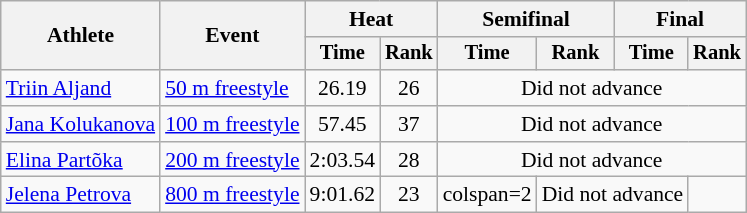<table class=wikitable style="font-size:90%">
<tr>
<th rowspan="2">Athlete</th>
<th rowspan="2">Event</th>
<th colspan="2">Heat</th>
<th colspan="2">Semifinal</th>
<th colspan="2">Final</th>
</tr>
<tr style="font-size:95%">
<th>Time</th>
<th>Rank</th>
<th>Time</th>
<th>Rank</th>
<th>Time</th>
<th>Rank</th>
</tr>
<tr align=center>
<td align=left><a href='#'>Triin Aljand</a></td>
<td align=left><a href='#'>50 m freestyle</a></td>
<td>26.19</td>
<td>26</td>
<td colspan=4>Did not advance</td>
</tr>
<tr align=center>
<td align=left><a href='#'>Jana Kolukanova</a></td>
<td align=left><a href='#'>100 m freestyle</a></td>
<td>57.45</td>
<td>37</td>
<td colspan=4>Did not advance</td>
</tr>
<tr align=center>
<td align=left><a href='#'>Elina Partõka</a></td>
<td align=left><a href='#'>200 m freestyle</a></td>
<td>2:03.54</td>
<td>28</td>
<td colspan=4>Did not advance</td>
</tr>
<tr align=center>
<td align=left><a href='#'>Jelena Petrova</a></td>
<td align=left><a href='#'>800 m freestyle</a></td>
<td>9:01.62</td>
<td>23</td>
<td>colspan=2 </td>
<td colspan=2>Did not advance</td>
</tr>
</table>
